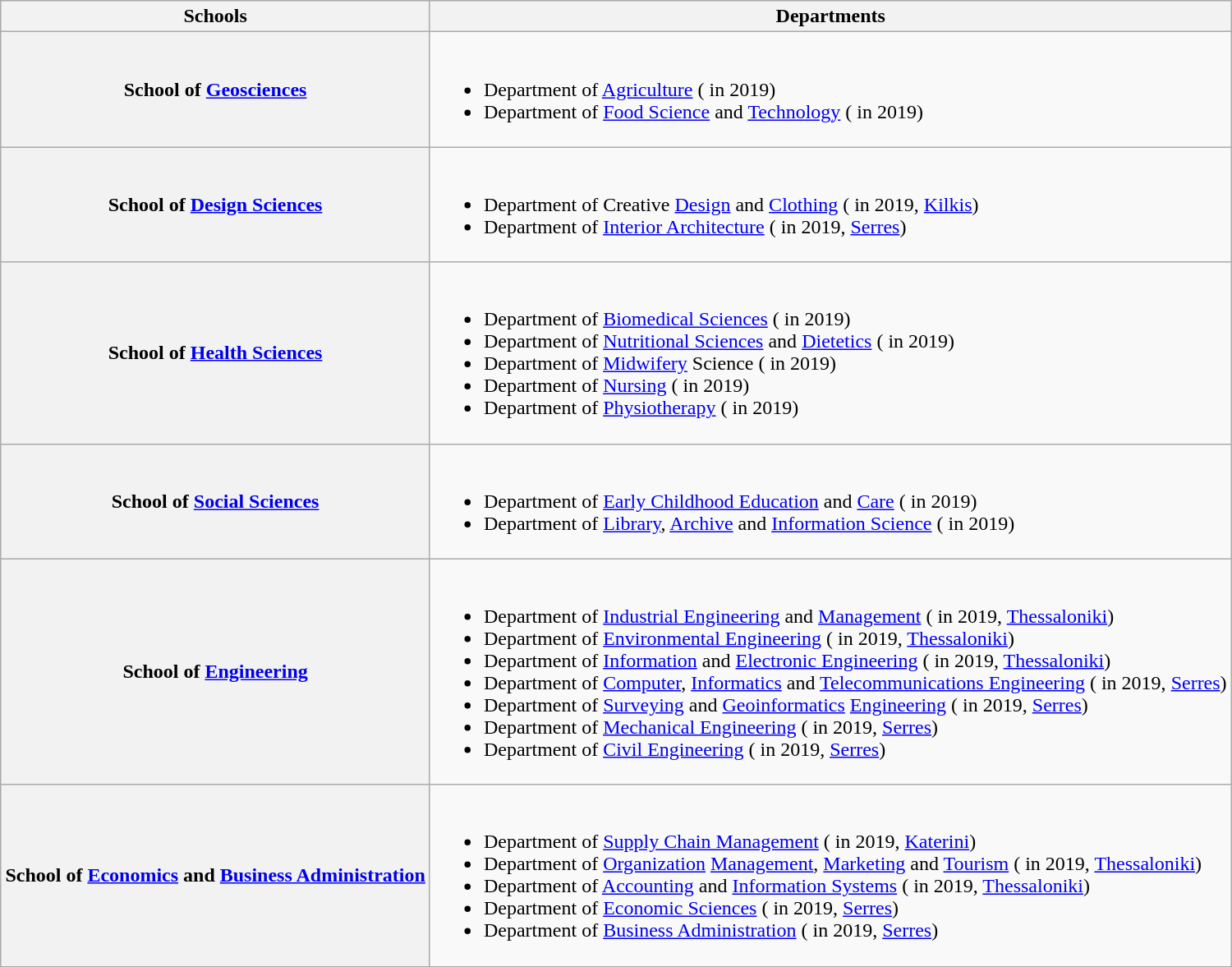<table class="wikitable" style="margin:1em auto;">
<tr>
<th>Schools</th>
<th>Departments</th>
</tr>
<tr>
<th>School of <a href='#'>Geosciences</a> </th>
<td><br><ul><li>Department of <a href='#'>Agriculture</a> ( in 2019)</li><li>Department of <a href='#'>Food Science</a> and <a href='#'>Technology</a> ( in 2019)</li></ul></td>
</tr>
<tr>
<th>School of <a href='#'>Design Sciences</a> </th>
<td><br><ul><li>Department of Creative <a href='#'>Design</a> and <a href='#'>Clothing</a> ( in 2019, <a href='#'>Kilkis</a>)</li><li>Department of <a href='#'>Interior Architecture</a> ( in 2019, <a href='#'>Serres</a>)</li></ul></td>
</tr>
<tr>
<th>School of <a href='#'>Health Sciences</a> </th>
<td><br><ul><li>Department of <a href='#'>Biomedical Sciences</a> ( in 2019)</li><li>Department of <a href='#'>Nutritional Sciences</a> and <a href='#'>Dietetics</a> ( in 2019)</li><li>Department of <a href='#'>Midwifery</a> Science ( in 2019)</li><li>Department of <a href='#'>Nursing</a> ( in 2019)</li><li>Department of <a href='#'>Physiotherapy</a> ( in 2019)</li></ul></td>
</tr>
<tr>
<th>School of <a href='#'>Social Sciences</a> </th>
<td><br><ul><li>Department of <a href='#'>Early Childhood Education</a> and <a href='#'>Care</a> ( in 2019)</li><li>Department of <a href='#'>Library</a>, <a href='#'>Archive</a> and <a href='#'>Information Science</a> ( in 2019)</li></ul></td>
</tr>
<tr>
<th>School of <a href='#'>Engineering</a> </th>
<td><br><ul><li>Department of <a href='#'>Industrial Engineering</a> and <a href='#'>Management</a> ( in 2019, <a href='#'>Thessaloniki</a>)</li><li>Department of <a href='#'>Environmental Engineering</a> ( in 2019, <a href='#'>Thessaloniki</a>)</li><li>Department of <a href='#'>Information</a> and <a href='#'>Electronic Engineering</a> ( in 2019, <a href='#'>Thessaloniki</a>)</li><li>Department of <a href='#'>Computer</a>, <a href='#'>Informatics</a> and <a href='#'>Telecommunications Engineering</a> ( in 2019, <a href='#'>Serres</a>)</li><li>Department of <a href='#'>Surveying</a> and <a href='#'>Geoinformatics</a> <a href='#'>Engineering</a> ( in 2019, <a href='#'>Serres</a>)</li><li>Department of <a href='#'>Mechanical Engineering</a> ( in 2019, <a href='#'>Serres</a>)</li><li>Department of <a href='#'>Civil Engineering</a> ( in 2019, <a href='#'>Serres</a>)</li></ul></td>
</tr>
<tr>
<th>School of <a href='#'>Economics</a> and <a href='#'>Business Administration</a> </th>
<td><br><ul><li>Department of <a href='#'>Supply Chain Management</a> ( in 2019, <a href='#'>Katerini</a>)</li><li>Department of <a href='#'>Organization</a> <a href='#'>Management</a>, <a href='#'>Marketing</a> and <a href='#'>Tourism</a> ( in 2019, <a href='#'>Thessaloniki</a>)</li><li>Department of <a href='#'>Accounting</a> and <a href='#'>Information Systems</a> ( in 2019, <a href='#'>Thessaloniki</a>)</li><li>Department of <a href='#'>Economic Sciences</a> ( in 2019, <a href='#'>Serres</a>)</li><li>Department of <a href='#'>Business Administration</a> ( in 2019, <a href='#'>Serres</a>)</li></ul></td>
</tr>
</table>
